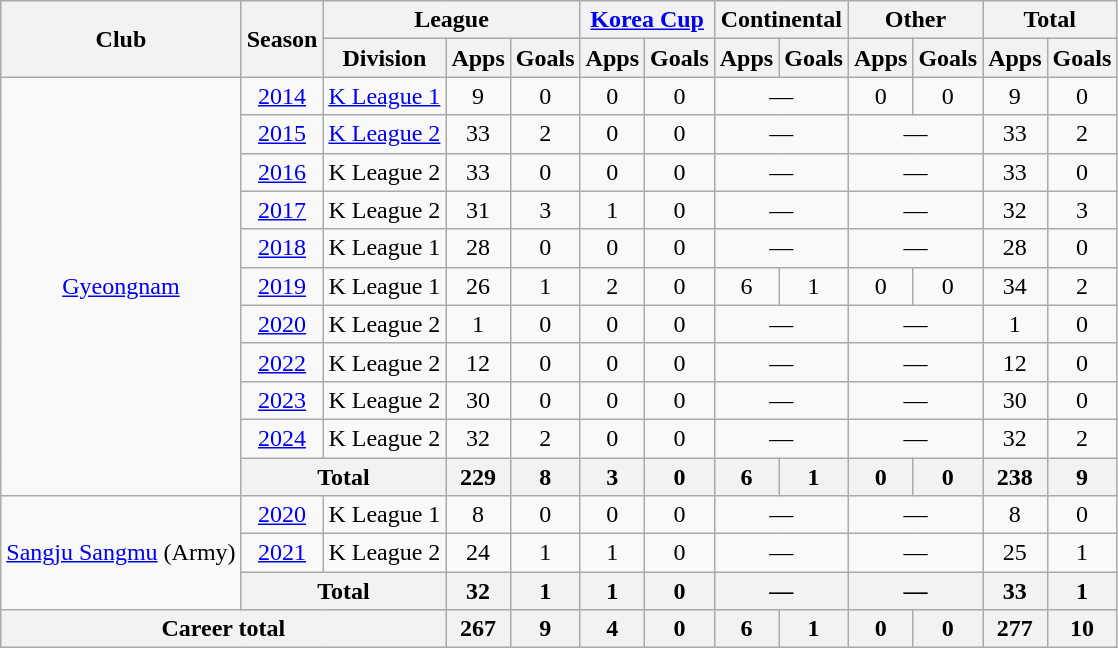<table class="wikitable" style="text-align: center;">
<tr>
<th rowspan="2">Club</th>
<th rowspan="2">Season</th>
<th colspan="3">League</th>
<th colspan="2"><a href='#'>Korea Cup</a></th>
<th colspan="2">Continental</th>
<th colspan="2">Other</th>
<th colspan="2">Total</th>
</tr>
<tr>
<th>Division</th>
<th>Apps</th>
<th>Goals</th>
<th>Apps</th>
<th>Goals</th>
<th>Apps</th>
<th>Goals</th>
<th>Apps</th>
<th>Goals</th>
<th>Apps</th>
<th>Goals</th>
</tr>
<tr>
<td rowspan="11"><a href='#'>Gyeongnam</a></td>
<td><a href='#'>2014</a></td>
<td><a href='#'>K League 1</a></td>
<td>9</td>
<td>0</td>
<td>0</td>
<td>0</td>
<td colspan="2">—</td>
<td>0</td>
<td>0</td>
<td>9</td>
<td>0</td>
</tr>
<tr>
<td><a href='#'>2015</a></td>
<td><a href='#'>K League 2</a></td>
<td>33</td>
<td>2</td>
<td>0</td>
<td>0</td>
<td colspan="2">—</td>
<td colspan="2">—</td>
<td>33</td>
<td>2</td>
</tr>
<tr>
<td><a href='#'>2016</a></td>
<td>K League 2</td>
<td>33</td>
<td>0</td>
<td>0</td>
<td>0</td>
<td colspan="2">—</td>
<td colspan="2">—</td>
<td>33</td>
<td>0</td>
</tr>
<tr>
<td><a href='#'>2017</a></td>
<td>K League 2</td>
<td>31</td>
<td>3</td>
<td>1</td>
<td>0</td>
<td colspan="2">—</td>
<td colspan="2">—</td>
<td>32</td>
<td>3</td>
</tr>
<tr>
<td><a href='#'>2018</a></td>
<td>K League 1</td>
<td>28</td>
<td>0</td>
<td>0</td>
<td>0</td>
<td colspan="2">—</td>
<td colspan="2">—</td>
<td>28</td>
<td>0</td>
</tr>
<tr>
<td><a href='#'>2019</a></td>
<td>K League 1</td>
<td>26</td>
<td>1</td>
<td>2</td>
<td>0</td>
<td>6</td>
<td>1</td>
<td>0</td>
<td>0</td>
<td>34</td>
<td>2</td>
</tr>
<tr>
<td><a href='#'>2020</a></td>
<td>K League 2</td>
<td>1</td>
<td>0</td>
<td>0</td>
<td>0</td>
<td colspan="2">—</td>
<td colspan="2">—</td>
<td>1</td>
<td>0</td>
</tr>
<tr>
<td><a href='#'>2022</a></td>
<td>K League 2</td>
<td>12</td>
<td>0</td>
<td>0</td>
<td>0</td>
<td colspan="2">—</td>
<td colspan="2">—</td>
<td>12</td>
<td>0</td>
</tr>
<tr>
<td><a href='#'>2023</a></td>
<td>K League 2</td>
<td>30</td>
<td>0</td>
<td>0</td>
<td>0</td>
<td colspan="2">—</td>
<td colspan="2">—</td>
<td>30</td>
<td>0</td>
</tr>
<tr>
<td><a href='#'>2024</a></td>
<td>K League 2</td>
<td>32</td>
<td>2</td>
<td>0</td>
<td>0</td>
<td colspan="2">—</td>
<td colspan="2">—</td>
<td>32</td>
<td>2</td>
</tr>
<tr>
<th colspan="2">Total</th>
<th>229</th>
<th>8</th>
<th>3</th>
<th>0</th>
<th>6</th>
<th>1</th>
<th>0</th>
<th>0</th>
<th>238</th>
<th>9</th>
</tr>
<tr>
<td rowspan="3"><a href='#'>Sangju Sangmu</a> (Army)</td>
<td><a href='#'>2020</a></td>
<td>K League 1</td>
<td>8</td>
<td>0</td>
<td>0</td>
<td>0</td>
<td colspan="2">—</td>
<td colspan="2">—</td>
<td>8</td>
<td>0</td>
</tr>
<tr>
<td><a href='#'>2021</a></td>
<td>K League 2</td>
<td>24</td>
<td>1</td>
<td>1</td>
<td>0</td>
<td colspan="2">—</td>
<td colspan="2">—</td>
<td>25</td>
<td>1</td>
</tr>
<tr>
<th colspan="2">Total</th>
<th>32</th>
<th>1</th>
<th>1</th>
<th>0</th>
<th colspan="2">—</th>
<th colspan="2">—</th>
<th>33</th>
<th>1</th>
</tr>
<tr>
<th colspan="3">Career total</th>
<th>267</th>
<th>9</th>
<th>4</th>
<th>0</th>
<th>6</th>
<th>1</th>
<th>0</th>
<th>0</th>
<th>277</th>
<th>10</th>
</tr>
</table>
